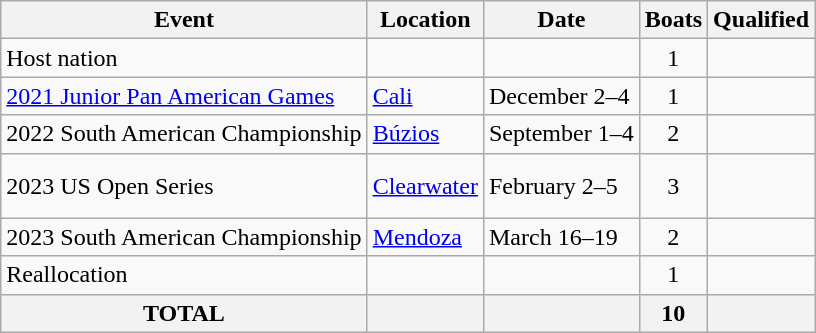<table class="wikitable">
<tr>
<th>Event</th>
<th>Location</th>
<th>Date</th>
<th>Boats</th>
<th>Qualified</th>
</tr>
<tr>
<td>Host nation</td>
<td></td>
<td></td>
<td align="center">1</td>
<td></td>
</tr>
<tr>
<td><a href='#'>2021 Junior Pan American Games</a></td>
<td> <a href='#'>Cali</a></td>
<td>December 2–4</td>
<td align="center">1</td>
<td></td>
</tr>
<tr>
<td>2022 South American Championship</td>
<td> <a href='#'>Búzios</a></td>
<td>September 1–4</td>
<td align="center">2</td>
<td><br></td>
</tr>
<tr>
<td>2023 US Open Series</td>
<td> <a href='#'>Clearwater</a></td>
<td>February 2–5</td>
<td align="center">3</td>
<td><br><br></td>
</tr>
<tr>
<td>2023 South American Championship</td>
<td> <a href='#'>Mendoza</a></td>
<td>March 16–19</td>
<td align="center">2</td>
<td><br></td>
</tr>
<tr>
<td>Reallocation</td>
<td></td>
<td></td>
<td align="center">1</td>
<td></td>
</tr>
<tr>
<th>TOTAL</th>
<th></th>
<th></th>
<th>10</th>
<th></th>
</tr>
</table>
